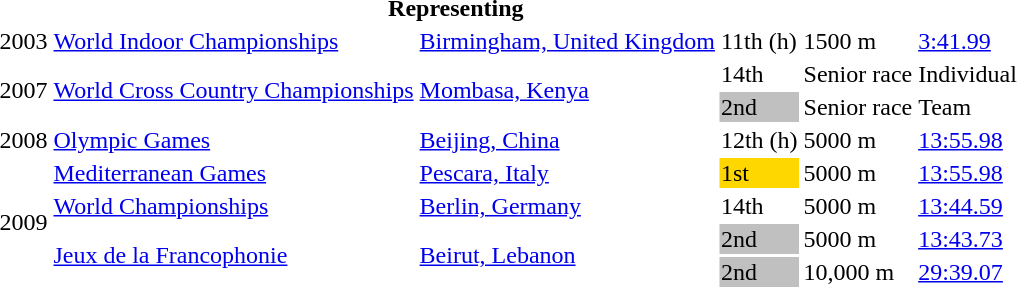<table>
<tr>
<th colspan="5">Representing </th>
</tr>
<tr>
<td>2003</td>
<td><a href='#'>World Indoor Championships</a></td>
<td><a href='#'>Birmingham, United Kingdom</a></td>
<td>11th (h)</td>
<td>1500 m</td>
<td><a href='#'>3:41.99</a></td>
</tr>
<tr>
<td rowspan=2>2007</td>
<td rowspan=2><a href='#'>World Cross Country Championships</a></td>
<td rowspan=2><a href='#'>Mombasa, Kenya</a></td>
<td>14th</td>
<td>Senior race</td>
<td>Individual</td>
</tr>
<tr>
<td bgcolor=silver>2nd</td>
<td>Senior race</td>
<td>Team</td>
</tr>
<tr>
<td>2008</td>
<td><a href='#'>Olympic Games</a></td>
<td><a href='#'>Beijing, China</a></td>
<td>12th (h)</td>
<td>5000 m</td>
<td><a href='#'>13:55.98</a></td>
</tr>
<tr>
<td rowspan=4>2009</td>
<td><a href='#'>Mediterranean Games</a></td>
<td><a href='#'>Pescara, Italy</a></td>
<td bgcolor=gold>1st</td>
<td>5000 m</td>
<td><a href='#'>13:55.98</a></td>
</tr>
<tr>
<td><a href='#'>World Championships</a></td>
<td><a href='#'>Berlin, Germany</a></td>
<td>14th</td>
<td>5000 m</td>
<td><a href='#'>13:44.59</a></td>
</tr>
<tr>
<td rowspan=2><a href='#'>Jeux de la Francophonie</a></td>
<td rowspan=2><a href='#'>Beirut, Lebanon</a></td>
<td bgcolor=silver>2nd</td>
<td>5000 m</td>
<td><a href='#'>13:43.73</a></td>
</tr>
<tr>
<td bgcolor=silver>2nd</td>
<td>10,000 m</td>
<td><a href='#'>29:39.07</a></td>
</tr>
</table>
